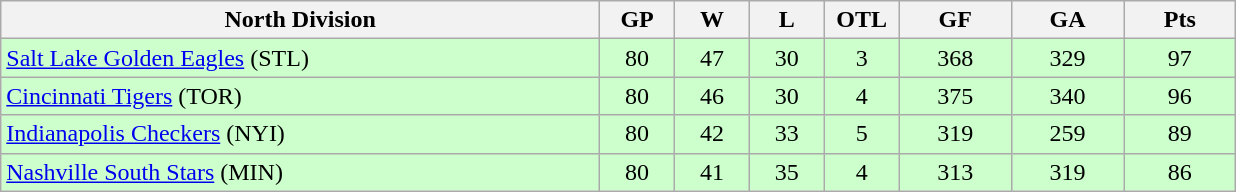<table class="wikitable">
<tr>
<th width="40%" bgcolor="#e0e0e0">North Division</th>
<th width="5%" bgcolor="#e0e0e0">GP</th>
<th width="5%" bgcolor="#e0e0e0">W</th>
<th width="5%" bgcolor="#e0e0e0">L</th>
<th width="5%" bgcolor="#e0e0e0">OTL</th>
<th width="7.5%" bgcolor="#e0e0e0">GF</th>
<th width="7.5%" bgcolor="#e0e0e0">GA</th>
<th width="7.5%" bgcolor="#e0e0e0">Pts</th>
</tr>
<tr align="center" bgcolor="#CCFFCC">
<td align="left"><a href='#'>Salt Lake Golden Eagles</a> (STL)</td>
<td>80</td>
<td>47</td>
<td>30</td>
<td>3</td>
<td>368</td>
<td>329</td>
<td>97</td>
</tr>
<tr align="center" bgcolor="#CCFFCC">
<td align="left"><a href='#'>Cincinnati Tigers</a> (TOR)</td>
<td>80</td>
<td>46</td>
<td>30</td>
<td>4</td>
<td>375</td>
<td>340</td>
<td>96</td>
</tr>
<tr align="center" bgcolor="#CCFFCC">
<td align="left"><a href='#'>Indianapolis Checkers</a> (NYI)</td>
<td>80</td>
<td>42</td>
<td>33</td>
<td>5</td>
<td>319</td>
<td>259</td>
<td>89</td>
</tr>
<tr align="center" bgcolor="#CCFFCC">
<td align="left"><a href='#'>Nashville South Stars</a> (MIN)</td>
<td>80</td>
<td>41</td>
<td>35</td>
<td>4</td>
<td>313</td>
<td>319</td>
<td>86</td>
</tr>
</table>
